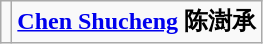<table class="wikitable" style="text-align:center">
<tr>
<td><div></div></td>
<td><strong><a href='#'>Chen Shucheng</a> 陈澍承</strong></td>
</tr>
</table>
